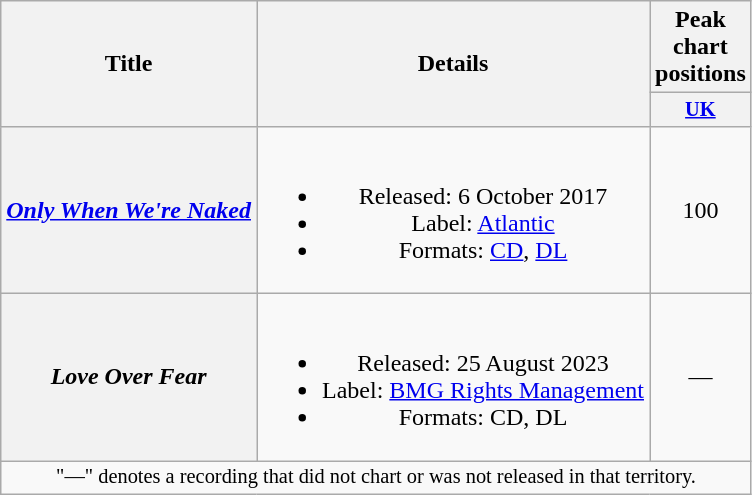<table class="wikitable plainrowheaders" style="text-align:center;">
<tr>
<th scope="col" rowspan="2">Title</th>
<th scope="col" rowspan="2">Details</th>
<th scope="col">Peak chart positions</th>
</tr>
<tr>
<th scope="col" style="width:3em;font-size:85%;"><a href='#'>UK</a><br></th>
</tr>
<tr>
<th scope="row"><em><a href='#'>Only When We're Naked</a></em></th>
<td><br><ul><li>Released: 6 October 2017</li><li>Label: <a href='#'>Atlantic</a></li><li>Formats: <a href='#'>CD</a>, <a href='#'>DL</a></li></ul></td>
<td>100</td>
</tr>
<tr>
<th scope="row"><em>Love Over Fear</em></th>
<td><br><ul><li>Released: 25 August 2023</li><li>Label: <a href='#'>BMG Rights Management</a></li><li>Formats: CD, DL</li></ul></td>
<td>—</td>
</tr>
<tr>
<td colspan="5" style="font-size:85%">"—" denotes a recording that did not chart or was not released in that territory.</td>
</tr>
</table>
